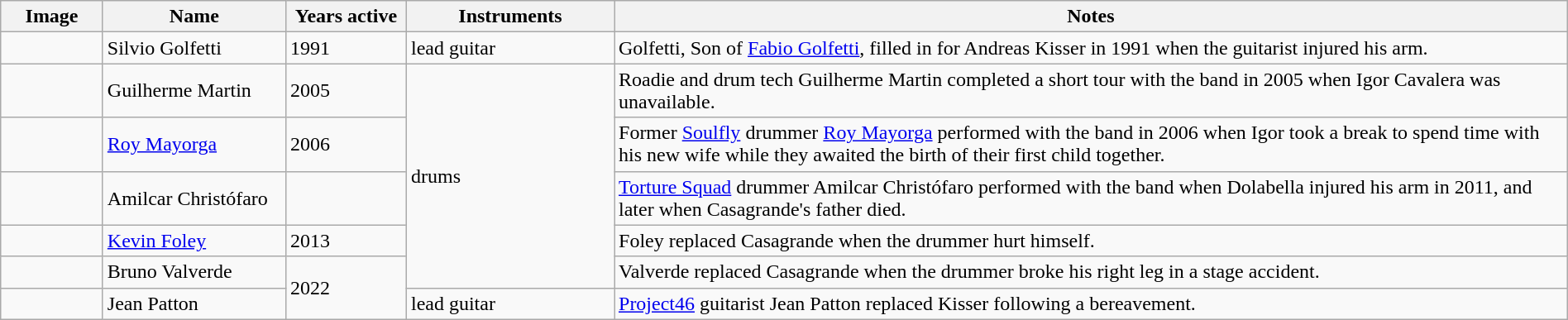<table class="wikitable" width="100%" border="1">
<tr>
<th width="75">Image</th>
<th width="140">Name</th>
<th width="90">Years active</th>
<th width="160">Instruments</th>
<th>Notes</th>
</tr>
<tr>
<td></td>
<td>Silvio Golfetti</td>
<td>1991</td>
<td>lead guitar</td>
<td>Golfetti, Son of <a href='#'>Fabio Golfetti</a>, filled in for Andreas Kisser in 1991 when the guitarist injured his arm.</td>
</tr>
<tr>
<td></td>
<td>Guilherme Martin</td>
<td>2005</td>
<td rowspan="5">drums</td>
<td>Roadie and drum tech Guilherme Martin completed a short tour with the band in 2005 when Igor Cavalera was unavailable.</td>
</tr>
<tr>
<td></td>
<td><a href='#'>Roy Mayorga</a></td>
<td>2006</td>
<td>Former <a href='#'>Soulfly</a> drummer <a href='#'>Roy Mayorga</a> performed with the band in 2006 when Igor took a break to spend time with his new wife while they awaited the birth of their first child together.</td>
</tr>
<tr>
<td></td>
<td>Amilcar Christófaro</td>
<td></td>
<td><a href='#'>Torture Squad</a> drummer Amilcar Christófaro performed with the band when Dolabella injured his arm in 2011, and later when Casagrande's father died.</td>
</tr>
<tr>
<td></td>
<td><a href='#'>Kevin Foley</a></td>
<td>2013</td>
<td>Foley replaced Casagrande when the drummer hurt himself.</td>
</tr>
<tr>
<td></td>
<td>Bruno Valverde</td>
<td rowspan="2">2022</td>
<td>Valverde replaced Casagrande when the drummer broke his right leg in a stage accident.</td>
</tr>
<tr>
<td></td>
<td>Jean Patton</td>
<td>lead guitar</td>
<td><a href='#'>Project46</a> guitarist Jean Patton replaced Kisser following a bereavement.</td>
</tr>
</table>
